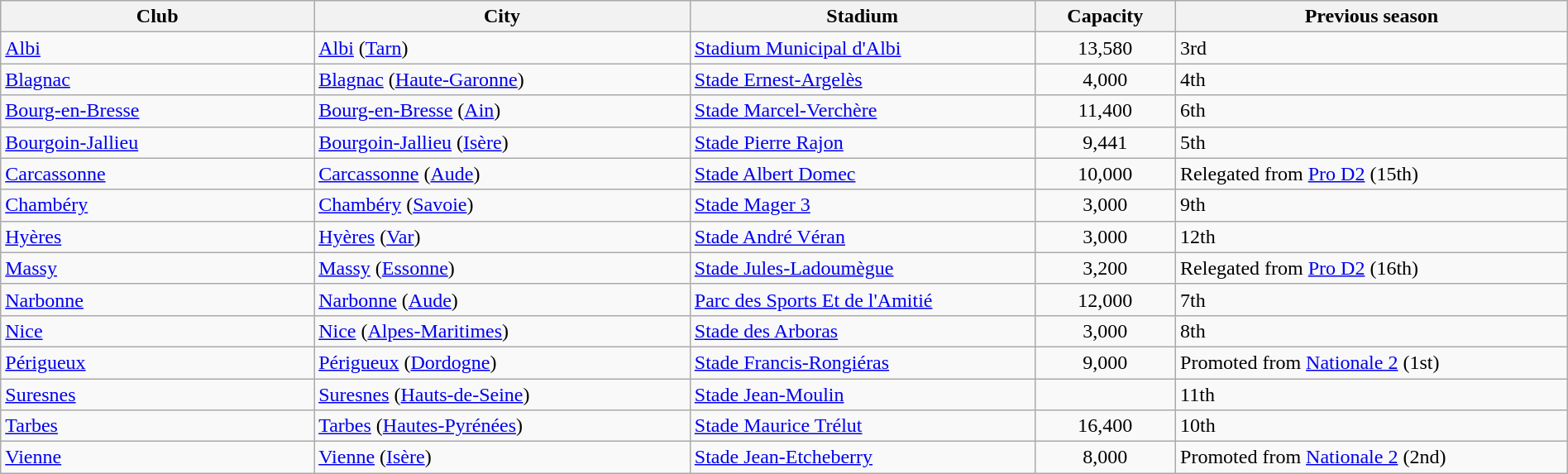<table class="wikitable sortable" width="100%">
<tr>
<th width="20%">Club</th>
<th width="24%">City</th>
<th width="22%">Stadium</th>
<th width="9%">Capacity</th>
<th>Previous season</th>
</tr>
<tr>
<td><a href='#'>Albi</a></td>
<td><a href='#'>Albi</a> (<a href='#'>Tarn</a>)</td>
<td><a href='#'>Stadium Municipal d'Albi</a></td>
<td align=center>13,580</td>
<td>3rd</td>
</tr>
<tr>
<td><a href='#'>Blagnac</a></td>
<td><a href='#'>Blagnac</a> (<a href='#'>Haute-Garonne</a>)</td>
<td><a href='#'>Stade Ernest-Argelès</a></td>
<td align=center>4,000</td>
<td>4th</td>
</tr>
<tr>
<td><a href='#'>Bourg-en-Bresse</a></td>
<td><a href='#'>Bourg-en-Bresse</a> (<a href='#'>Ain</a>)</td>
<td><a href='#'>Stade Marcel-Verchère</a></td>
<td align=center>11,400</td>
<td>6th</td>
</tr>
<tr>
<td><a href='#'>Bourgoin-Jallieu</a></td>
<td><a href='#'>Bourgoin-Jallieu</a> (<a href='#'>Isère</a>)</td>
<td><a href='#'>Stade Pierre Rajon</a></td>
<td align=center>9,441</td>
<td>5th</td>
</tr>
<tr>
<td><a href='#'>Carcassonne</a></td>
<td><a href='#'>Carcassonne</a> (<a href='#'>Aude</a>)</td>
<td><a href='#'>Stade Albert Domec</a></td>
<td align=center>10,000</td>
<td>Relegated from <a href='#'>Pro D2</a> (15th)</td>
</tr>
<tr>
<td><a href='#'>Chambéry</a></td>
<td><a href='#'>Chambéry</a> (<a href='#'>Savoie</a>)</td>
<td><a href='#'>Stade Mager 3</a></td>
<td align=center>3,000</td>
<td>9th</td>
</tr>
<tr>
<td><a href='#'>Hyères</a></td>
<td><a href='#'>Hyères</a> (<a href='#'>Var</a>)</td>
<td><a href='#'>Stade André Véran</a></td>
<td align=center>3,000</td>
<td>12th</td>
</tr>
<tr>
<td><a href='#'>Massy</a></td>
<td><a href='#'>Massy</a> (<a href='#'>Essonne</a>)</td>
<td><a href='#'>Stade Jules-Ladoumègue</a></td>
<td align=center>3,200</td>
<td>Relegated from <a href='#'>Pro D2</a> (16th)</td>
</tr>
<tr>
<td><a href='#'>Narbonne</a></td>
<td><a href='#'>Narbonne</a> (<a href='#'>Aude</a>)</td>
<td><a href='#'>Parc des Sports Et de l'Amitié</a></td>
<td align=center>12,000</td>
<td>7th</td>
</tr>
<tr>
<td><a href='#'>Nice</a></td>
<td><a href='#'>Nice</a> (<a href='#'>Alpes-Maritimes</a>)</td>
<td><a href='#'>Stade des Arboras</a></td>
<td align=center>3,000</td>
<td>8th</td>
</tr>
<tr>
<td><a href='#'>Périgueux</a></td>
<td><a href='#'>Périgueux</a> (<a href='#'>Dordogne</a>)</td>
<td><a href='#'>Stade Francis-Rongiéras</a></td>
<td align=center>9,000</td>
<td>Promoted from <a href='#'>Nationale 2</a> (1st)</td>
</tr>
<tr>
<td><a href='#'>Suresnes</a></td>
<td><a href='#'>Suresnes</a> (<a href='#'>Hauts-de-Seine</a>)</td>
<td><a href='#'>Stade Jean-Moulin</a></td>
<td align=center></td>
<td>11th</td>
</tr>
<tr>
<td><a href='#'>Tarbes</a></td>
<td><a href='#'>Tarbes</a> (<a href='#'>Hautes-Pyrénées</a>)</td>
<td><a href='#'>Stade Maurice Trélut</a></td>
<td align=center>16,400</td>
<td>10th</td>
</tr>
<tr>
<td><a href='#'>Vienne</a></td>
<td><a href='#'>Vienne</a> (<a href='#'>Isère</a>)</td>
<td><a href='#'>Stade Jean-Etcheberry</a></td>
<td align=center>8,000</td>
<td>Promoted from <a href='#'>Nationale 2</a> (2nd)</td>
</tr>
</table>
